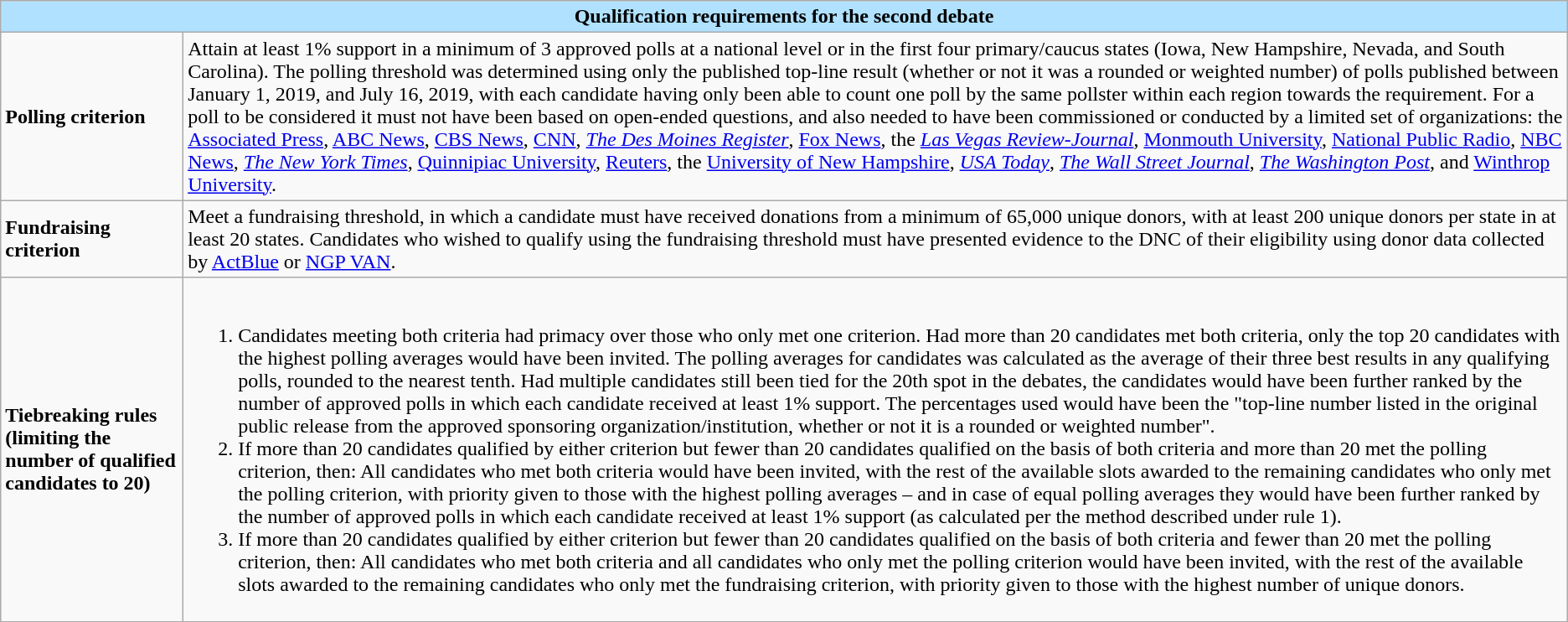<table class="wikitable collapsible collapsed";">
<tr>
<th colspan="2" style="color:black; vertical-align:top; text-align:center; background-color:#B0E2FF;" class="table-no">Qualification requirements for the second debate</th>
</tr>
<tr>
<td><strong>Polling criterion</strong></td>
<td>Attain at least 1% support in a minimum of 3 approved polls at a national level or in the first four primary/caucus states (Iowa, New Hampshire, Nevada, and South Carolina). The polling threshold was determined using only the published top-line result (whether or not it was a rounded or weighted number) of polls published between January 1, 2019, and July 16, 2019, with each candidate having only been able to count one poll by the same pollster within each region towards the requirement. For a poll to be considered it must not have been based on open-ended questions, and also needed to have been commissioned or conducted by a limited set of organizations: the <a href='#'>Associated Press</a>, <a href='#'>ABC News</a>, <a href='#'>CBS News</a>, <a href='#'>CNN</a>, <em><a href='#'>The Des Moines Register</a></em>, <a href='#'>Fox News</a>, the <em><a href='#'>Las Vegas Review-Journal</a></em>, <a href='#'>Monmouth University</a>, <a href='#'>National Public Radio</a>, <a href='#'>NBC News</a>, <em><a href='#'>The New York Times</a></em>, <a href='#'>Quinnipiac University</a>, <a href='#'>Reuters</a>, the <a href='#'>University of New Hampshire</a>, <em><a href='#'>USA Today</a></em>, <em><a href='#'>The Wall Street Journal</a></em>, <em><a href='#'>The Washington Post</a></em>, and <a href='#'>Winthrop University</a>.</td>
</tr>
<tr>
<td><strong>Fundraising criterion</strong></td>
<td>Meet a fundraising threshold, in which a candidate must have received donations from a minimum of 65,000 unique donors, with at least 200 unique donors per state in at least 20 states. Candidates who wished to qualify using the fundraising threshold must have presented evidence to the DNC of their eligibility using donor data collected by <a href='#'>ActBlue</a> or <a href='#'>NGP VAN</a>.</td>
</tr>
<tr>
<td><strong>Tiebreaking rules (limiting the number of qualified candidates to 20)</strong></td>
<td><br><ol><li>Candidates meeting both criteria had primacy over those who only met one criterion. Had more than 20 candidates met both criteria, only the top 20 candidates with the highest polling averages would have been invited. The polling averages for candidates was calculated as the average of their three best results in any qualifying polls, rounded to the nearest tenth. Had multiple candidates still been tied for the 20th spot in the debates, the candidates would have been further ranked by the number of approved polls in which each candidate received at least 1% support. The percentages used would have been the "top-line number listed in the original public release from the approved sponsoring organization/institution, whether or not it is a rounded or weighted number".</li><li>If more than 20 candidates qualified by either criterion but fewer than 20 candidates qualified on the basis of both criteria and more than 20 met the polling criterion, then: All candidates who met both criteria would have been invited, with the rest of the available slots awarded to the remaining candidates who only met the polling criterion, with priority given to those with the highest polling averages – and in case of equal polling averages they would have been further ranked by the number of approved polls in which each candidate received at least 1% support (as calculated per the method described under rule 1).</li><li>If more than 20 candidates qualified by either criterion but fewer than 20 candidates qualified on the basis of both criteria and fewer than 20 met the polling criterion, then: All candidates who met both criteria and all candidates who only met the polling criterion would have been invited, with the rest of the available slots awarded to the remaining candidates who only met the fundraising criterion, with priority given to those with the highest number of unique donors.</li></ol></td>
</tr>
</table>
